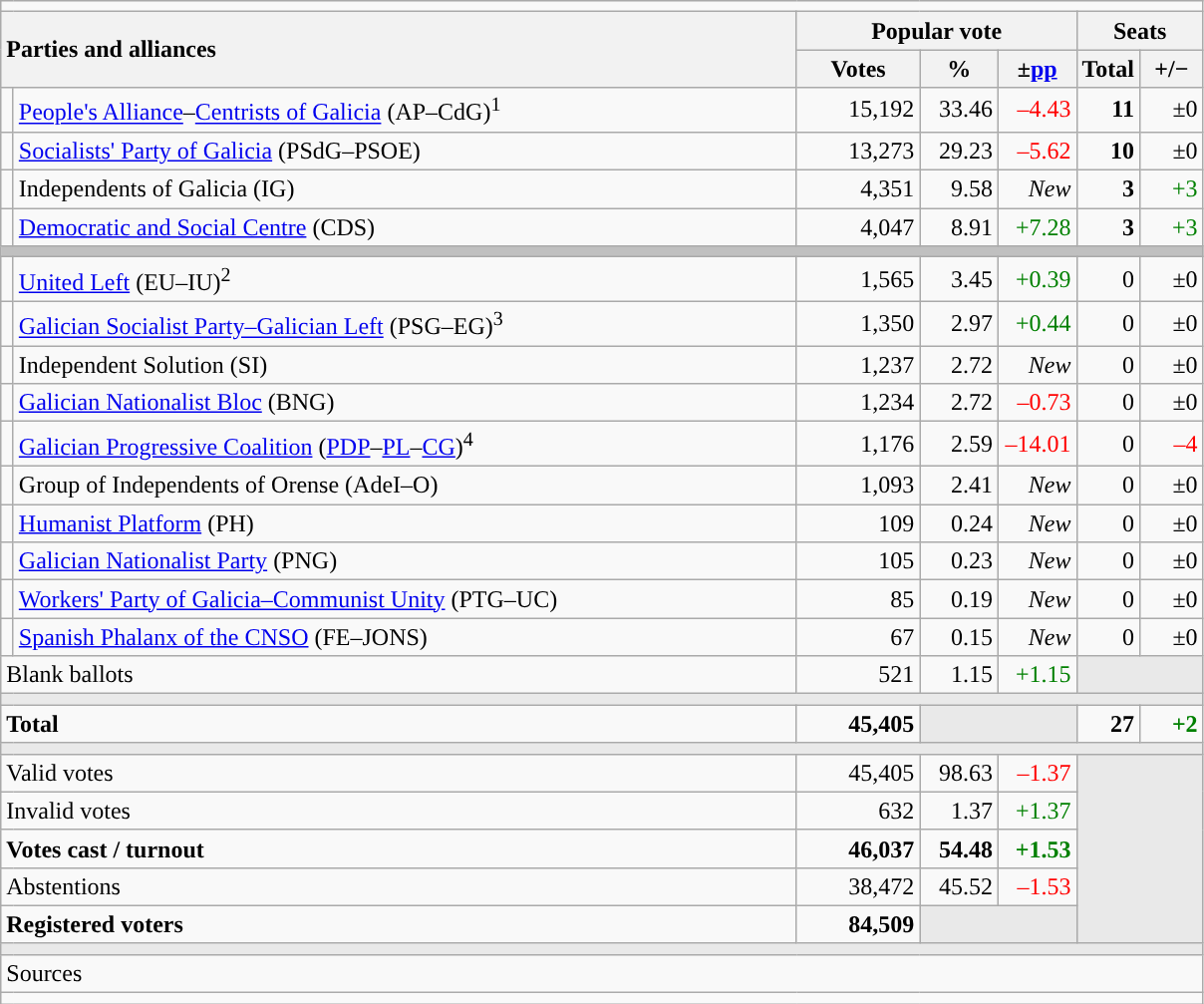<table class="wikitable" style="text-align:right;">
<tr>
<td colspan="7"></td>
</tr>
<tr>
<th style="text-align:left;" rowspan="2" colspan="2" width="525">Parties and alliances</th>
<th colspan="3">Popular vote</th>
<th colspan="2">Seats</th>
</tr>
<tr>
<th width="75">Votes</th>
<th width="45">%</th>
<th width="45">±<a href='#'>pp</a></th>
<th width="35">Total</th>
<th width="35">+/−</th>
</tr>
<tr>
<td width="1" style="color:inherit;background:"></td>
<td align="left"><a href='#'>People's Alliance</a>–<a href='#'>Centrists of Galicia</a> (AP–CdG)<sup>1</sup></td>
<td>15,192</td>
<td>33.46</td>
<td style="color:red;">–4.43</td>
<td><strong>11</strong></td>
<td>±0</td>
</tr>
<tr>
<td style="color:inherit;background:"></td>
<td align="left"><a href='#'>Socialists' Party of Galicia</a> (PSdG–PSOE)</td>
<td>13,273</td>
<td>29.23</td>
<td style="color:red;">–5.62</td>
<td><strong>10</strong></td>
<td>±0</td>
</tr>
<tr>
<td style="color:inherit;background:"></td>
<td align="left">Independents of Galicia (IG)</td>
<td>4,351</td>
<td>9.58</td>
<td><em>New</em></td>
<td><strong>3</strong></td>
<td style="color:green;">+3</td>
</tr>
<tr>
<td style="color:inherit;background:"></td>
<td align="left"><a href='#'>Democratic and Social Centre</a> (CDS)</td>
<td>4,047</td>
<td>8.91</td>
<td style="color:green;">+7.28</td>
<td><strong>3</strong></td>
<td style="color:green;">+3</td>
</tr>
<tr>
<td colspan="7" style="color:inherit;background:#C0C0C0"></td>
</tr>
<tr>
<td style="color:inherit;background:"></td>
<td align="left"><a href='#'>United Left</a> (EU–IU)<sup>2</sup></td>
<td>1,565</td>
<td>3.45</td>
<td style="color:green;">+0.39</td>
<td>0</td>
<td>±0</td>
</tr>
<tr>
<td style="color:inherit;background:"></td>
<td align="left"><a href='#'>Galician Socialist Party–Galician Left</a> (PSG–EG)<sup>3</sup></td>
<td>1,350</td>
<td>2.97</td>
<td style="color:green;">+0.44</td>
<td>0</td>
<td>±0</td>
</tr>
<tr>
<td style="color:inherit;background:"></td>
<td align="left">Independent Solution (SI)</td>
<td>1,237</td>
<td>2.72</td>
<td><em>New</em></td>
<td>0</td>
<td>±0</td>
</tr>
<tr>
<td style="color:inherit;background:"></td>
<td align="left"><a href='#'>Galician Nationalist Bloc</a> (BNG)</td>
<td>1,234</td>
<td>2.72</td>
<td style="color:red;">–0.73</td>
<td>0</td>
<td>±0</td>
</tr>
<tr>
<td style="color:inherit;background:"></td>
<td align="left"><a href='#'>Galician Progressive Coalition</a> (<a href='#'>PDP</a>–<a href='#'>PL</a>–<a href='#'>CG</a>)<sup>4</sup></td>
<td>1,176</td>
<td>2.59</td>
<td style="color:red;">–14.01</td>
<td>0</td>
<td style="color:red;">–4</td>
</tr>
<tr>
<td style="color:inherit;background:"></td>
<td align="left">Group of Independents of Orense (AdeI–O)</td>
<td>1,093</td>
<td>2.41</td>
<td><em>New</em></td>
<td>0</td>
<td>±0</td>
</tr>
<tr>
<td style="color:inherit;background:"></td>
<td align="left"><a href='#'>Humanist Platform</a> (PH)</td>
<td>109</td>
<td>0.24</td>
<td><em>New</em></td>
<td>0</td>
<td>±0</td>
</tr>
<tr>
<td style="color:inherit;background:"></td>
<td align="left"><a href='#'>Galician Nationalist Party</a> (PNG)</td>
<td>105</td>
<td>0.23</td>
<td><em>New</em></td>
<td>0</td>
<td>±0</td>
</tr>
<tr>
<td style="color:inherit;background:"></td>
<td align="left"><a href='#'>Workers' Party of Galicia–Communist Unity</a> (PTG–UC)</td>
<td>85</td>
<td>0.19</td>
<td><em>New</em></td>
<td>0</td>
<td>±0</td>
</tr>
<tr>
<td style="color:inherit;background:"></td>
<td align="left"><a href='#'>Spanish Phalanx of the CNSO</a> (FE–JONS)</td>
<td>67</td>
<td>0.15</td>
<td><em>New</em></td>
<td>0</td>
<td>±0</td>
</tr>
<tr>
<td align="left" colspan="2">Blank ballots</td>
<td>521</td>
<td>1.15</td>
<td style="color:green;">+1.15</td>
<td style="color:inherit;background:#E9E9E9" colspan="2"></td>
</tr>
<tr>
<td colspan="7" style="color:inherit;background:#E9E9E9"></td>
</tr>
<tr style="font-weight:bold;">
<td align="left" colspan="2">Total</td>
<td>45,405</td>
<td bgcolor="#E9E9E9" colspan="2"></td>
<td>27</td>
<td style="color:green;">+2</td>
</tr>
<tr>
<td colspan="7" style="color:inherit;background:#E9E9E9"></td>
</tr>
<tr>
<td align="left" colspan="2">Valid votes</td>
<td>45,405</td>
<td>98.63</td>
<td style="color:red;">–1.37</td>
<td bgcolor="#E9E9E9" colspan="2" rowspan="5"></td>
</tr>
<tr>
<td align="left" colspan="2">Invalid votes</td>
<td>632</td>
<td>1.37</td>
<td style="color:green;">+1.37</td>
</tr>
<tr style="font-weight:bold;">
<td align="left" colspan="2">Votes cast / turnout</td>
<td>46,037</td>
<td>54.48</td>
<td style="color:green;">+1.53</td>
</tr>
<tr>
<td align="left" colspan="2">Abstentions</td>
<td>38,472</td>
<td>45.52</td>
<td style="color:red;">–1.53</td>
</tr>
<tr style="font-weight:bold;">
<td align="left" colspan="2">Registered voters</td>
<td>84,509</td>
<td bgcolor="#E9E9E9" colspan="2"></td>
</tr>
<tr>
<td colspan="7" style="color:inherit;background:#E9E9E9"></td>
</tr>
<tr>
<td align="left" colspan="7">Sources</td>
</tr>
<tr>
<td colspan="7" style="text-align:left; max-width:790px;"></td>
</tr>
</table>
